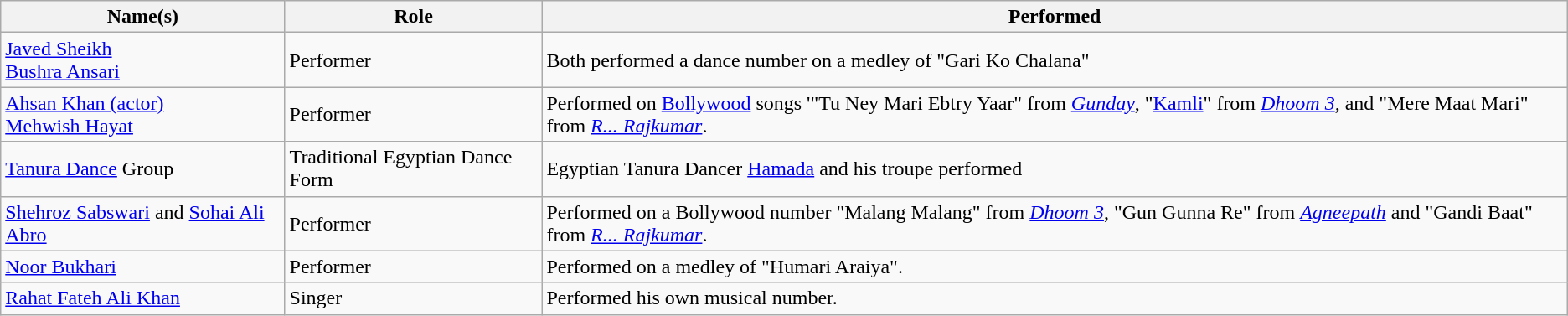<table class="wikitable sortable">
<tr>
<th>Name(s)</th>
<th>Role</th>
<th>Performed</th>
</tr>
<tr>
<td><a href='#'>Javed Sheikh</a><br><a href='#'>Bushra Ansari</a></td>
<td>Performer</td>
<td>Both performed a dance number on a medley of "Gari Ko Chalana"</td>
</tr>
<tr>
<td><a href='#'>Ahsan Khan (actor)</a><br><a href='#'>Mehwish Hayat</a></td>
<td>Performer</td>
<td>Performed on <a href='#'>Bollywood</a> songs '"Tu Ney Mari Ebtry Yaar" from <em><a href='#'>Gunday</a></em>, "<a href='#'>Kamli</a>" from <em><a href='#'>Dhoom 3</a>,</em> and "Mere Maat Mari" from <em><a href='#'>R... Rajkumar</a></em>.</td>
</tr>
<tr>
<td><a href='#'>Tanura Dance</a> Group</td>
<td>Traditional Egyptian Dance Form</td>
<td>Egyptian Tanura Dancer <a href='#'>Hamada</a> and his troupe performed</td>
</tr>
<tr>
<td><a href='#'>Shehroz Sabswari</a> and <a href='#'>Sohai Ali Abro</a></td>
<td>Performer</td>
<td>Performed on a Bollywood number "Malang Malang" from <em><a href='#'>Dhoom 3</a></em>, "Gun Gunna Re"  from <em><a href='#'>Agneepath</a></em> and "Gandi Baat" from <em><a href='#'>R... Rajkumar</a></em>.</td>
</tr>
<tr>
<td><a href='#'>Noor Bukhari</a></td>
<td>Performer</td>
<td>Performed on a medley of "Humari Araiya".</td>
</tr>
<tr>
<td><a href='#'>Rahat Fateh Ali Khan</a></td>
<td>Singer</td>
<td>Performed his own musical number.</td>
</tr>
</table>
